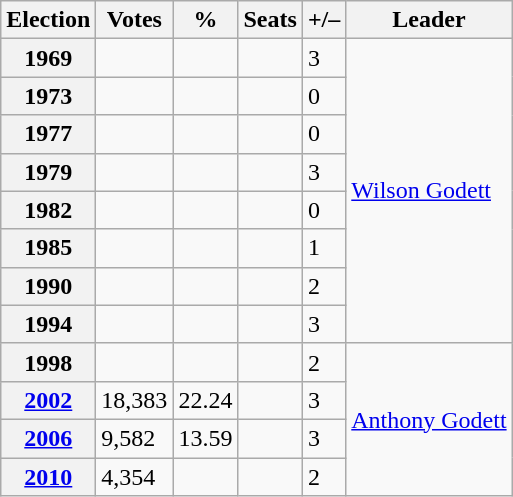<table class="wikitable">
<tr>
<th>Election</th>
<th>Votes</th>
<th>%</th>
<th>Seats</th>
<th>+/–</th>
<th>Leader</th>
</tr>
<tr>
<th>1969</th>
<td></td>
<td></td>
<td></td>
<td> 3</td>
<td rowspan="8"><a href='#'>Wilson Godett</a></td>
</tr>
<tr>
<th>1973</th>
<td></td>
<td></td>
<td></td>
<td> 0</td>
</tr>
<tr>
<th>1977</th>
<td></td>
<td></td>
<td></td>
<td> 0</td>
</tr>
<tr>
<th>1979</th>
<td></td>
<td></td>
<td></td>
<td> 3</td>
</tr>
<tr>
<th>1982</th>
<td></td>
<td></td>
<td></td>
<td> 0</td>
</tr>
<tr>
<th>1985</th>
<td></td>
<td></td>
<td></td>
<td> 1</td>
</tr>
<tr>
<th>1990</th>
<td></td>
<td></td>
<td></td>
<td> 2</td>
</tr>
<tr>
<th>1994</th>
<td></td>
<td></td>
<td></td>
<td> 3</td>
</tr>
<tr>
<th>1998</th>
<td></td>
<td></td>
<td></td>
<td> 2</td>
<td rowspan="4"><a href='#'>Anthony Godett</a></td>
</tr>
<tr>
<th><a href='#'>2002</a></th>
<td>18,383</td>
<td>22.24</td>
<td></td>
<td> 3</td>
</tr>
<tr>
<th><a href='#'>2006</a></th>
<td>9,582</td>
<td>13.59</td>
<td></td>
<td> 3</td>
</tr>
<tr>
<th><a href='#'>2010</a></th>
<td>4,354</td>
<td></td>
<td></td>
<td> 2</td>
</tr>
</table>
